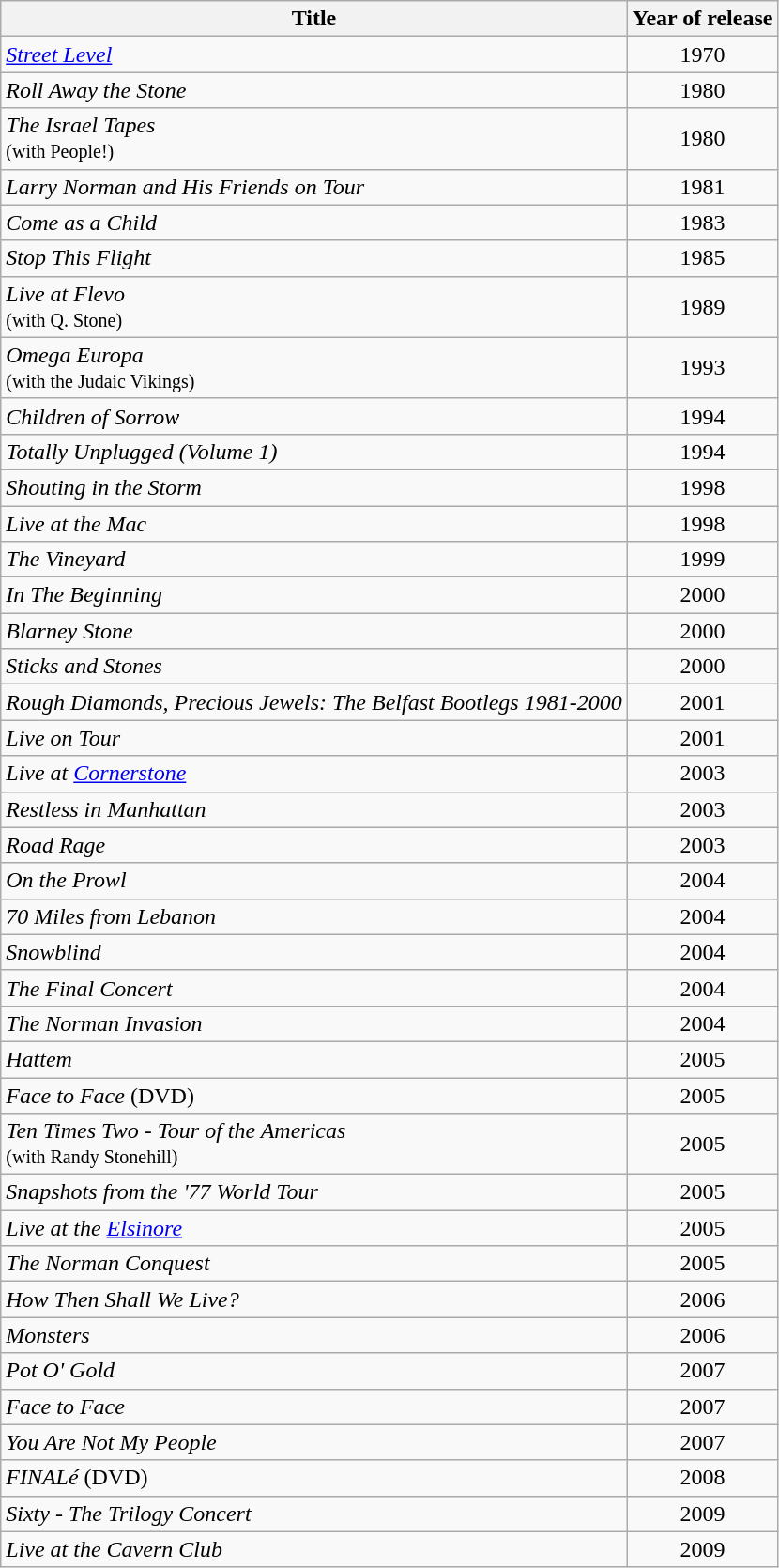<table class="wikitable">
<tr>
<th align="left">Title</th>
<th align="left">Year of release</th>
</tr>
<tr>
<td align="left"><em><a href='#'>Street Level</a></em></td>
<td style="text-align:center;">1970</td>
</tr>
<tr>
<td align="left"><em>Roll Away the Stone</em></td>
<td style="text-align:center;">1980</td>
</tr>
<tr>
<td align="left"><em>The Israel Tapes</em> <br><small>(with People!)</small></td>
<td style="text-align:center;">1980</td>
</tr>
<tr>
<td align="left"><em>Larry Norman and His Friends on Tour</em></td>
<td style="text-align:center;">1981</td>
</tr>
<tr>
<td align="left"><em>Come as a Child</em></td>
<td style="text-align:center;">1983</td>
</tr>
<tr>
<td align="left"><em>Stop This Flight</em></td>
<td style="text-align:center;">1985</td>
</tr>
<tr>
<td align="left"><em>Live at Flevo</em> <br><small>(with Q. Stone)</small></td>
<td style="text-align:center;">1989</td>
</tr>
<tr>
<td align="left"><em>Omega Europa</em> <br><small>(with the Judaic Vikings)</small></td>
<td style="text-align:center;">1993</td>
</tr>
<tr>
<td align="left"><em>Children of Sorrow</em></td>
<td style="text-align:center;">1994</td>
</tr>
<tr>
<td align="left"><em>Totally Unplugged (Volume 1)</em></td>
<td style="text-align:center;">1994</td>
</tr>
<tr>
<td align="left"><em>Shouting in the Storm</em></td>
<td style="text-align:center;">1998</td>
</tr>
<tr>
<td align="left"><em>Live at the Mac</em></td>
<td style="text-align:center;">1998</td>
</tr>
<tr>
<td align="left"><em>The Vineyard</em></td>
<td style="text-align:center;">1999</td>
</tr>
<tr>
<td align="left"><em>In The Beginning</em></td>
<td style="text-align:center;">2000</td>
</tr>
<tr>
<td align="left"><em>Blarney Stone</em></td>
<td style="text-align:center;">2000</td>
</tr>
<tr>
<td align="left"><em>Sticks and Stones</em></td>
<td style="text-align:center;">2000</td>
</tr>
<tr>
<td align="left"><em>Rough Diamonds, Precious Jewels: The Belfast Bootlegs 1981-2000</em></td>
<td style="text-align:center;">2001</td>
</tr>
<tr>
<td align="left"><em>Live on Tour</em></td>
<td style="text-align:center;">2001</td>
</tr>
<tr>
<td align="left"><em>Live at <a href='#'>Cornerstone</a></em></td>
<td style="text-align:center;">2003</td>
</tr>
<tr>
<td align="left"><em>Restless in Manhattan</em></td>
<td style="text-align:center;">2003</td>
</tr>
<tr>
<td align="left"><em>Road Rage</em></td>
<td style="text-align:center;">2003</td>
</tr>
<tr>
<td align="left"><em>On the Prowl</em></td>
<td style="text-align:center;">2004</td>
</tr>
<tr>
<td align="left"><em>70 Miles from Lebanon</em></td>
<td style="text-align:center;">2004</td>
</tr>
<tr>
<td align="left"><em>Snowblind</em></td>
<td style="text-align:center;">2004</td>
</tr>
<tr>
<td align="left"><em>The Final Concert</em></td>
<td style="text-align:center;">2004</td>
</tr>
<tr>
<td align="left"><em>The Norman Invasion</em></td>
<td style="text-align:center;">2004</td>
</tr>
<tr>
<td align="left"><em>Hattem</em></td>
<td style="text-align:center;">2005</td>
</tr>
<tr>
<td align="left"><em>Face to Face</em> (DVD)</td>
<td style="text-align:center;">2005</td>
</tr>
<tr>
<td align="left"><em>Ten Times Two - Tour of the Americas</em> <br><small>(with Randy Stonehill)</small></td>
<td style="text-align:center;">2005</td>
</tr>
<tr>
<td align="left"><em>Snapshots from the '77 World Tour</em></td>
<td style="text-align:center;">2005</td>
</tr>
<tr>
<td align="left"><em>Live at the <a href='#'>Elsinore</a></em></td>
<td style="text-align:center;">2005</td>
</tr>
<tr>
<td align="left"><em>The Norman Conquest</em></td>
<td style="text-align:center;">2005</td>
</tr>
<tr>
<td align="left"><em>How Then Shall We Live?</em></td>
<td style="text-align:center;">2006</td>
</tr>
<tr>
<td align="left"><em>Monsters</em> </td>
<td style="text-align:center;">2006</td>
</tr>
<tr>
<td align="left"><em>Pot O' Gold</em></td>
<td style="text-align:center;">2007</td>
</tr>
<tr>
<td align="left"><em>Face to Face</em> </td>
<td style="text-align:center;">2007</td>
</tr>
<tr>
<td align="left"><em>You Are Not My People</em> </td>
<td style="text-align:center;">2007</td>
</tr>
<tr>
<td align="left"><em>FINALé</em> (DVD) </td>
<td style="text-align:center;">2008</td>
</tr>
<tr>
<td align="left"><em>Sixty - The Trilogy Concert</em> </td>
<td style="text-align:center;">2009</td>
</tr>
<tr>
<td align="left"><em>Live at the Cavern Club</em> </td>
<td style="text-align:center;">2009</td>
</tr>
</table>
